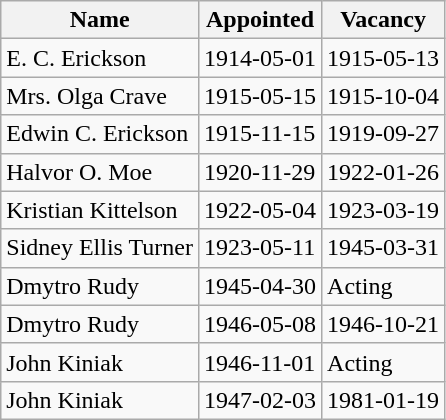<table class="wikitable">
<tr>
<th>Name</th>
<th>Appointed</th>
<th>Vacancy</th>
</tr>
<tr>
<td>E. C. Erickson</td>
<td>1914-05-01</td>
<td>1915-05-13</td>
</tr>
<tr>
<td>Mrs. Olga Crave</td>
<td>1915-05-15</td>
<td>1915-10-04</td>
</tr>
<tr>
<td>Edwin C. Erickson</td>
<td>1915-11-15</td>
<td>1919-09-27</td>
</tr>
<tr>
<td>Halvor O. Moe</td>
<td>1920-11-29</td>
<td>1922-01-26</td>
</tr>
<tr>
<td>Kristian Kittelson</td>
<td>1922-05-04</td>
<td>1923-03-19</td>
</tr>
<tr>
<td>Sidney Ellis Turner</td>
<td>1923-05-11</td>
<td>1945-03-31</td>
</tr>
<tr>
<td>Dmytro Rudy</td>
<td>1945-04-30</td>
<td>Acting</td>
</tr>
<tr>
<td>Dmytro Rudy</td>
<td>1946-05-08</td>
<td>1946-10-21</td>
</tr>
<tr>
<td>John Kiniak</td>
<td>1946-11-01</td>
<td>Acting</td>
</tr>
<tr>
<td>John Kiniak</td>
<td>1947-02-03</td>
<td>1981-01-19</td>
</tr>
</table>
